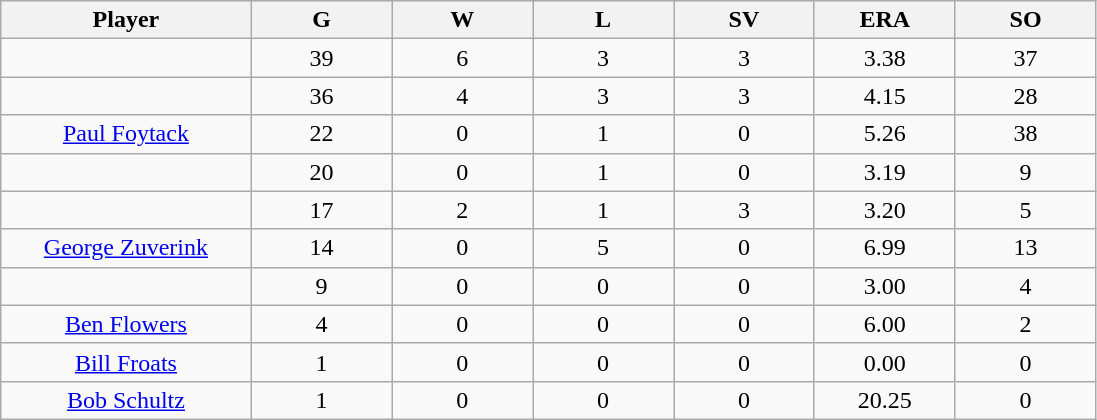<table class="wikitable sortable">
<tr>
<th bgcolor="#DDDDFF" width="16%">Player</th>
<th bgcolor="#DDDDFF" width="9%">G</th>
<th bgcolor="#DDDDFF" width="9%">W</th>
<th bgcolor="#DDDDFF" width="9%">L</th>
<th bgcolor="#DDDDFF" width="9%">SV</th>
<th bgcolor="#DDDDFF" width="9%">ERA</th>
<th bgcolor="#DDDDFF" width="9%">SO</th>
</tr>
<tr align="center">
<td></td>
<td>39</td>
<td>6</td>
<td>3</td>
<td>3</td>
<td>3.38</td>
<td>37</td>
</tr>
<tr align="center">
<td></td>
<td>36</td>
<td>4</td>
<td>3</td>
<td>3</td>
<td>4.15</td>
<td>28</td>
</tr>
<tr align="center">
<td><a href='#'>Paul Foytack</a></td>
<td>22</td>
<td>0</td>
<td>1</td>
<td>0</td>
<td>5.26</td>
<td>38</td>
</tr>
<tr align="center">
<td></td>
<td>20</td>
<td>0</td>
<td>1</td>
<td>0</td>
<td>3.19</td>
<td>9</td>
</tr>
<tr align="center">
<td></td>
<td>17</td>
<td>2</td>
<td>1</td>
<td>3</td>
<td>3.20</td>
<td>5</td>
</tr>
<tr align="center">
<td><a href='#'>George Zuverink</a></td>
<td>14</td>
<td>0</td>
<td>5</td>
<td>0</td>
<td>6.99</td>
<td>13</td>
</tr>
<tr align="center">
<td></td>
<td>9</td>
<td>0</td>
<td>0</td>
<td>0</td>
<td>3.00</td>
<td>4</td>
</tr>
<tr align="center">
<td><a href='#'>Ben Flowers</a></td>
<td>4</td>
<td>0</td>
<td>0</td>
<td>0</td>
<td>6.00</td>
<td>2</td>
</tr>
<tr align="center">
<td><a href='#'>Bill Froats</a></td>
<td>1</td>
<td>0</td>
<td>0</td>
<td>0</td>
<td>0.00</td>
<td>0</td>
</tr>
<tr align="center">
<td><a href='#'>Bob Schultz</a></td>
<td>1</td>
<td>0</td>
<td>0</td>
<td>0</td>
<td>20.25</td>
<td>0</td>
</tr>
</table>
